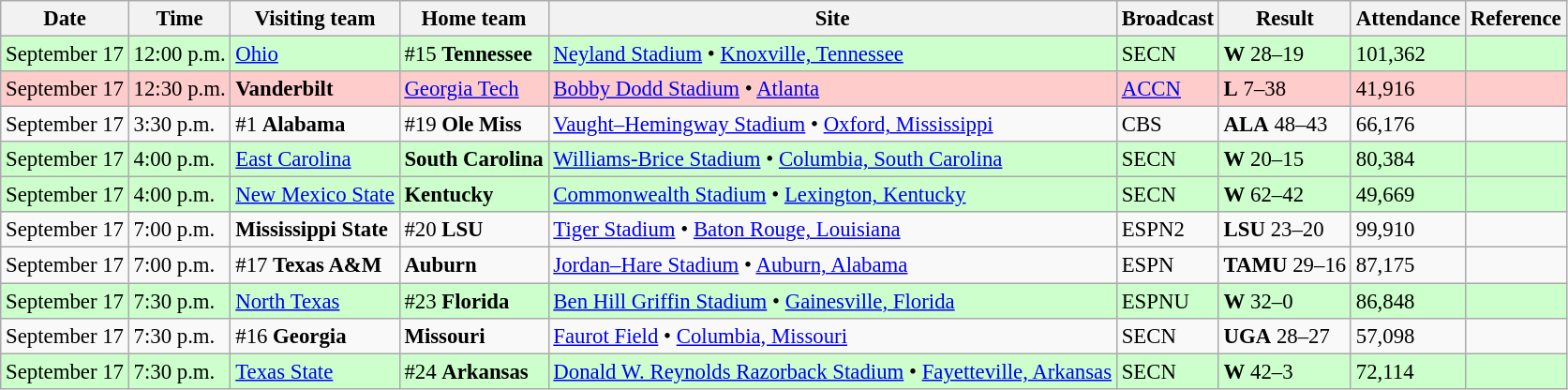<table class="wikitable" style="font-size:95%;">
<tr>
<th>Date</th>
<th>Time</th>
<th>Visiting team</th>
<th>Home team</th>
<th>Site</th>
<th>Broadcast</th>
<th>Result</th>
<th>Attendance</th>
<th class="unsortable">Reference</th>
</tr>
<tr bgcolor=ccffcc>
<td>September 17</td>
<td>12:00 p.m.</td>
<td><a href='#'>Ohio</a></td>
<td>#15 <strong>Tennessee</strong></td>
<td><a href='#'>Neyland Stadium</a> • <a href='#'>Knoxville, Tennessee</a></td>
<td>SECN</td>
<td><strong>W</strong> 28–19</td>
<td>101,362</td>
<td></td>
</tr>
<tr bgcolor=ffcccc>
<td>September 17</td>
<td>12:30 p.m.</td>
<td><strong>Vanderbilt</strong></td>
<td><a href='#'>Georgia Tech</a></td>
<td><a href='#'>Bobby Dodd Stadium</a> • <a href='#'>Atlanta</a></td>
<td><a href='#'>ACCN</a></td>
<td><strong>L</strong> 7–38</td>
<td>41,916</td>
<td></td>
</tr>
<tr bgcolor=>
<td>September 17</td>
<td>3:30 p.m.</td>
<td>#1 <strong>Alabama</strong></td>
<td>#19 <strong>Ole Miss</strong></td>
<td><a href='#'>Vaught–Hemingway Stadium</a> • <a href='#'>Oxford, Mississippi</a></td>
<td>CBS</td>
<td><strong>ALA</strong> 48–43</td>
<td>66,176</td>
<td></td>
</tr>
<tr bgcolor=ccffcc>
<td>September 17</td>
<td>4:00 p.m.</td>
<td><a href='#'>East Carolina</a></td>
<td><strong>South Carolina</strong></td>
<td><a href='#'>Williams-Brice Stadium</a> • <a href='#'>Columbia, South Carolina</a></td>
<td>SECN</td>
<td><strong>W</strong> 20–15</td>
<td>80,384</td>
<td></td>
</tr>
<tr bgcolor=ccffcc>
<td>September 17</td>
<td>4:00 p.m.</td>
<td><a href='#'>New Mexico State</a></td>
<td><strong>Kentucky</strong></td>
<td><a href='#'>Commonwealth Stadium</a> • <a href='#'>Lexington, Kentucky</a></td>
<td>SECN</td>
<td><strong>W</strong> 62–42</td>
<td>49,669</td>
<td></td>
</tr>
<tr bgcolor=>
<td>September 17</td>
<td>7:00 p.m.</td>
<td><strong>Mississippi State</strong></td>
<td>#20 <strong>LSU</strong></td>
<td><a href='#'>Tiger Stadium</a> • <a href='#'>Baton Rouge, Louisiana</a></td>
<td>ESPN2</td>
<td><strong>LSU</strong> 23–20</td>
<td>99,910</td>
<td></td>
</tr>
<tr bgcolor=>
<td>September 17</td>
<td>7:00 p.m.</td>
<td>#17 <strong>Texas A&M</strong></td>
<td><strong>Auburn</strong></td>
<td><a href='#'>Jordan–Hare Stadium</a> • <a href='#'>Auburn, Alabama</a></td>
<td>ESPN</td>
<td><strong>TAMU</strong> 29–16</td>
<td>87,175</td>
<td></td>
</tr>
<tr bgcolor=ccffcc>
<td>September 17</td>
<td>7:30 p.m.</td>
<td><a href='#'>North Texas</a></td>
<td>#23 <strong>Florida</strong></td>
<td><a href='#'>Ben Hill Griffin Stadium</a> • <a href='#'>Gainesville, Florida</a></td>
<td>ESPNU</td>
<td><strong>W</strong> 32–0</td>
<td>86,848</td>
<td></td>
</tr>
<tr bgcolor=>
<td>September 17</td>
<td>7:30 p.m.</td>
<td>#16 <strong>Georgia</strong></td>
<td><strong>Missouri</strong></td>
<td><a href='#'>Faurot Field</a> • <a href='#'>Columbia, Missouri</a></td>
<td>SECN</td>
<td><strong>UGA</strong> 28–27</td>
<td>57,098</td>
<td></td>
</tr>
<tr bgcolor=ccffcc>
<td>September 17</td>
<td>7:30 p.m.</td>
<td><a href='#'>Texas State</a></td>
<td>#24 <strong>Arkansas</strong></td>
<td><a href='#'>Donald W. Reynolds Razorback Stadium</a> • <a href='#'>Fayetteville, Arkansas</a></td>
<td>SECN</td>
<td><strong>W</strong> 42–3</td>
<td>72,114</td>
<td></td>
</tr>
</table>
